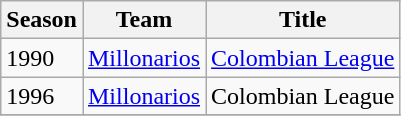<table class="wikitable">
<tr>
<th>Season</th>
<th>Team</th>
<th>Title</th>
</tr>
<tr>
<td>1990</td>
<td><a href='#'>Millonarios</a></td>
<td><a href='#'>Colombian League</a></td>
</tr>
<tr>
<td>1996</td>
<td><a href='#'>Millonarios</a></td>
<td>Colombian League</td>
</tr>
<tr>
</tr>
</table>
